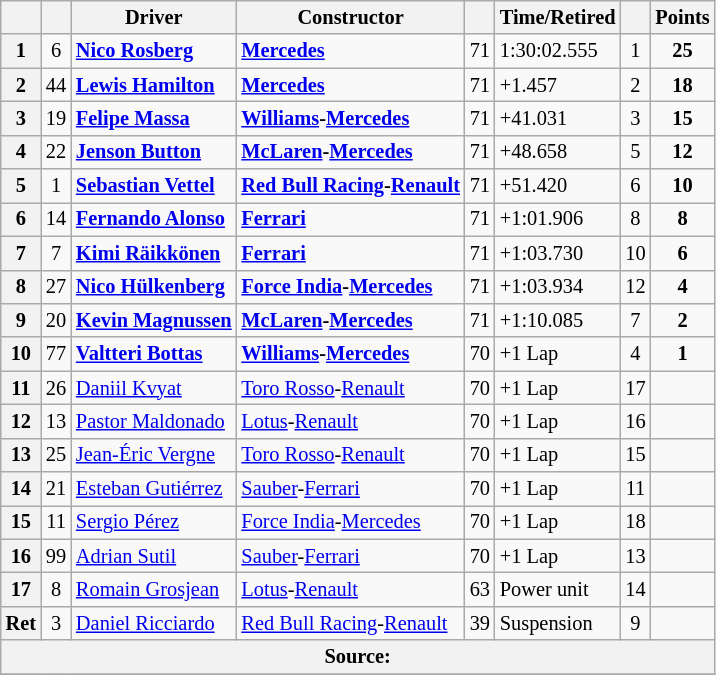<table class="wikitable sortable" style="font-size: 85%">
<tr>
<th scope="col"></th>
<th scope="col"></th>
<th scope="col">Driver</th>
<th scope="col">Constructor</th>
<th scope="col" class="unsortable"></th>
<th scope="col" class="unsortable">Time/Retired</th>
<th scope="col"></th>
<th scope="col">Points</th>
</tr>
<tr>
<th scope="row">1</th>
<td align="center">6</td>
<td data-sort-value="ROS"><strong> <a href='#'>Nico Rosberg</a></strong></td>
<td><strong><a href='#'>Mercedes</a></strong></td>
<td>71</td>
<td>1:30:02.555</td>
<td align="center">1</td>
<td align="center"><strong>25</strong></td>
</tr>
<tr>
<th scope="row">2</th>
<td align="center">44</td>
<td data-sort-value="HAM"><strong> <a href='#'>Lewis Hamilton</a></strong></td>
<td><strong><a href='#'>Mercedes</a></strong></td>
<td>71</td>
<td>+1.457</td>
<td align="center">2</td>
<td align="center"><strong>18</strong></td>
</tr>
<tr>
<th scope="row">3</th>
<td align="center">19</td>
<td data-sort-value="MAS"><strong> <a href='#'>Felipe Massa</a></strong></td>
<td><strong><a href='#'>Williams</a>-<a href='#'>Mercedes</a></strong></td>
<td>71</td>
<td>+41.031</td>
<td align="center">3</td>
<td align="center"><strong>15</strong></td>
</tr>
<tr>
<th scope="row">4</th>
<td align="center">22</td>
<td data-sort-value="BUT"><strong> <a href='#'>Jenson Button</a></strong></td>
<td><strong><a href='#'>McLaren</a>-<a href='#'>Mercedes</a></strong></td>
<td>71</td>
<td>+48.658</td>
<td align="center">5</td>
<td align="center"><strong>12</strong></td>
</tr>
<tr>
<th scope="row">5</th>
<td align="center">1</td>
<td data-sort-value="VET"><strong> <a href='#'>Sebastian Vettel</a></strong></td>
<td><strong><a href='#'>Red Bull Racing</a>-<a href='#'>Renault</a></strong></td>
<td>71</td>
<td>+51.420</td>
<td align="center">6</td>
<td align="center"><strong>10</strong></td>
</tr>
<tr>
<th scope="row">6</th>
<td align="center">14</td>
<td data-sort-value="ALO"><strong> <a href='#'>Fernando Alonso</a></strong></td>
<td><strong><a href='#'>Ferrari</a></strong></td>
<td>71</td>
<td>+1:01.906</td>
<td align="center">8</td>
<td align="center"><strong>8</strong></td>
</tr>
<tr>
<th scope="row">7</th>
<td align="center">7</td>
<td data-sort-value="RAI"><strong> <a href='#'>Kimi Räikkönen</a></strong></td>
<td><strong><a href='#'>Ferrari</a></strong></td>
<td>71</td>
<td>+1:03.730</td>
<td align="center">10</td>
<td align="center"><strong>6</strong></td>
</tr>
<tr>
<th scope="row">8</th>
<td align="center">27</td>
<td data-sort-value="HUL"><strong> <a href='#'>Nico Hülkenberg</a></strong></td>
<td><strong><a href='#'>Force India</a>-<a href='#'>Mercedes</a></strong></td>
<td>71</td>
<td>+1:03.934</td>
<td align="center">12</td>
<td align="center"><strong>4</strong></td>
</tr>
<tr>
<th scope="row">9</th>
<td align="center">20</td>
<td data-sort-value="MAG"><strong> <a href='#'>Kevin Magnussen</a></strong></td>
<td><strong><a href='#'>McLaren</a>-<a href='#'>Mercedes</a></strong></td>
<td>71</td>
<td>+1:10.085</td>
<td align="center">7</td>
<td align="center"><strong>2</strong></td>
</tr>
<tr>
<th scope="row">10</th>
<td align="center">77</td>
<td data-sort-value="BOT"><strong> <a href='#'>Valtteri Bottas</a></strong></td>
<td><strong><a href='#'>Williams</a>-<a href='#'>Mercedes</a></strong></td>
<td>70</td>
<td>+1 Lap</td>
<td align="center">4</td>
<td align="center"><strong>1</strong></td>
</tr>
<tr>
<th scope="row">11</th>
<td align="center">26</td>
<td data-sort-value="KVY"> <a href='#'>Daniil Kvyat</a></td>
<td><a href='#'>Toro Rosso</a>-<a href='#'>Renault</a></td>
<td>70</td>
<td>+1 Lap</td>
<td align="center">17</td>
<td></td>
</tr>
<tr>
<th scope="row">12</th>
<td align="center">13</td>
<td data-sort-value="MAL"> <a href='#'>Pastor Maldonado</a></td>
<td><a href='#'>Lotus</a>-<a href='#'>Renault</a></td>
<td>70</td>
<td>+1 Lap</td>
<td align="center">16</td>
<td></td>
</tr>
<tr>
<th scope="row">13</th>
<td align="center">25</td>
<td data-sort-value="VER"> <a href='#'>Jean-Éric Vergne</a></td>
<td><a href='#'>Toro Rosso</a>-<a href='#'>Renault</a></td>
<td>70</td>
<td>+1 Lap</td>
<td align="center">15</td>
<td></td>
</tr>
<tr>
<th scope="row">14</th>
<td align="center">21</td>
<td data-sort-value="GUT"> <a href='#'>Esteban Gutiérrez</a></td>
<td><a href='#'>Sauber</a>-<a href='#'>Ferrari</a></td>
<td>70</td>
<td>+1 Lap</td>
<td align="center">11</td>
<td></td>
</tr>
<tr>
<th scope="row">15</th>
<td align="center">11</td>
<td data-sort-value="PER"> <a href='#'>Sergio Pérez</a></td>
<td><a href='#'>Force India</a>-<a href='#'>Mercedes</a></td>
<td>70</td>
<td>+1 Lap</td>
<td align="center">18</td>
<td></td>
</tr>
<tr>
<th scope="row">16</th>
<td align="center">99</td>
<td data-sort-value="SUT"> <a href='#'>Adrian Sutil</a></td>
<td><a href='#'>Sauber</a>-<a href='#'>Ferrari</a></td>
<td>70</td>
<td>+1 Lap</td>
<td align="center">13</td>
<td></td>
</tr>
<tr>
<th scope="row">17</th>
<td align="center">8</td>
<td data-sort-value="GRO"> <a href='#'>Romain Grosjean</a></td>
<td><a href='#'>Lotus</a>-<a href='#'>Renault</a></td>
<td>63</td>
<td>Power unit</td>
<td align="center">14</td>
<td></td>
</tr>
<tr>
<th data-sort-value="18" scope="row">Ret</th>
<td align="center">3</td>
<td data-sort-value="RIC"> <a href='#'>Daniel Ricciardo</a></td>
<td><a href='#'>Red Bull Racing</a>-<a href='#'>Renault</a></td>
<td>39</td>
<td>Suspension</td>
<td align="center">9</td>
<td></td>
</tr>
<tr class="sortbottom">
<th colspan="8">Source:</th>
</tr>
<tr>
</tr>
</table>
